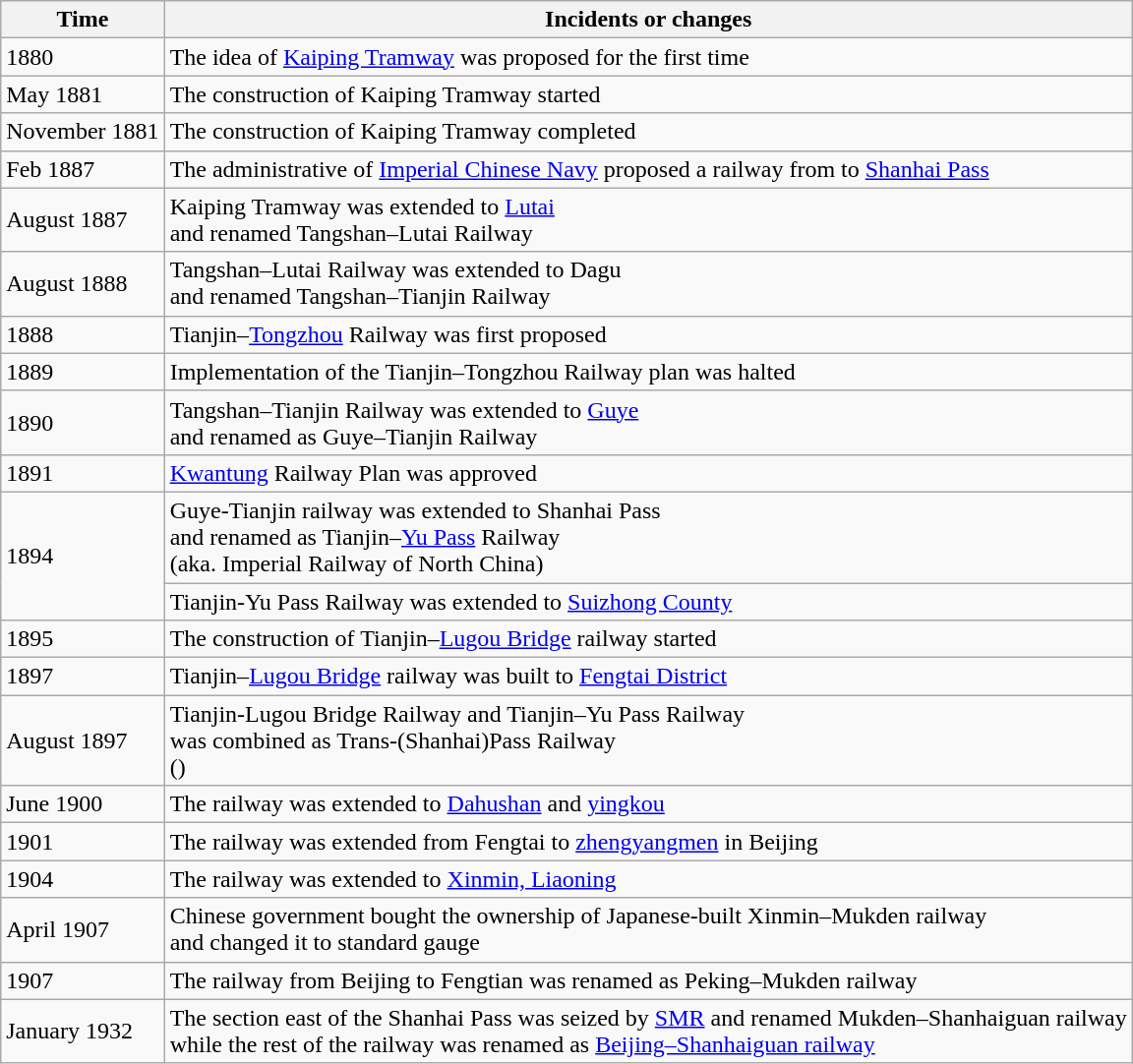<table class="wikitable">
<tr>
<th>Time</th>
<th>Incidents or changes</th>
</tr>
<tr>
<td>1880</td>
<td>The idea of <a href='#'>Kaiping Tramway</a> was proposed for the first time</td>
</tr>
<tr>
<td>May 1881</td>
<td>The construction of Kaiping Tramway started</td>
</tr>
<tr>
<td>November 1881</td>
<td>The construction of Kaiping Tramway completed</td>
</tr>
<tr>
<td>Feb 1887</td>
<td>The administrative of <a href='#'>Imperial Chinese Navy</a> proposed a railway from to <a href='#'>Shanhai Pass</a></td>
</tr>
<tr>
<td>August 1887</td>
<td>Kaiping Tramway was extended to <a href='#'>Lutai</a><br>and renamed Tangshan–Lutai Railway</td>
</tr>
<tr>
<td>August 1888</td>
<td>Tangshan–Lutai Railway was extended to Dagu<br>and renamed Tangshan–Tianjin Railway</td>
</tr>
<tr>
<td>1888</td>
<td>Tianjin–<a href='#'>Tongzhou</a> Railway was first proposed</td>
</tr>
<tr>
<td>1889</td>
<td>Implementation of the Tianjin–Tongzhou Railway plan was halted</td>
</tr>
<tr>
<td>1890</td>
<td>Tangshan–Tianjin Railway was extended to <a href='#'>Guye</a><br>and renamed as Guye–Tianjin Railway</td>
</tr>
<tr>
<td>1891</td>
<td><a href='#'>Kwantung</a> Railway Plan was approved</td>
</tr>
<tr>
<td rowspan="2">1894</td>
<td>Guye-Tianjin railway was extended to Shanhai Pass<br>and renamed as Tianjin–<a href='#'>Yu Pass</a> Railway<br>(aka. Imperial Railway of North China)</td>
</tr>
<tr>
<td>Tianjin-Yu Pass Railway was extended to <a href='#'>Suizhong County</a></td>
</tr>
<tr>
<td>1895</td>
<td>The construction of Tianjin–<a href='#'>Lugou Bridge</a> railway started</td>
</tr>
<tr>
<td>1897</td>
<td>Tianjin–<a href='#'>Lugou Bridge</a> railway was built to <a href='#'>Fengtai District</a></td>
</tr>
<tr>
<td>August 1897</td>
<td>Tianjin-Lugou Bridge Railway and Tianjin–Yu Pass Railway<br>was combined as Trans-(Shanhai)Pass Railway<br>()</td>
</tr>
<tr>
<td>June 1900</td>
<td>The railway was extended to <a href='#'>Dahushan</a> and <a href='#'>yingkou</a></td>
</tr>
<tr>
<td>1901</td>
<td>The railway was extended from Fengtai to <a href='#'>zhengyangmen</a> in Beijing</td>
</tr>
<tr>
<td>1904</td>
<td>The railway was extended to <a href='#'>Xinmin, Liaoning</a></td>
</tr>
<tr>
<td>April 1907</td>
<td>Chinese government bought the ownership of Japanese-built Xinmin–Mukden railway<br>and changed it to standard gauge</td>
</tr>
<tr>
<td>1907</td>
<td>The railway from Beijing to Fengtian was renamed as Peking–Mukden railway</td>
</tr>
<tr>
<td>January 1932</td>
<td>The section east of the Shanhai Pass was seized by <a href='#'>SMR</a> and renamed Mukden–Shanhaiguan railway<br>while the rest of the railway was renamed as <a href='#'>Beijing–Shanhaiguan railway</a></td>
</tr>
</table>
